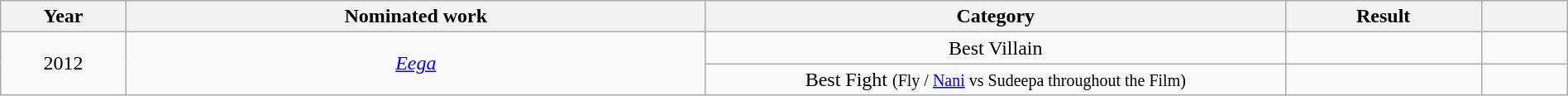<table class="wikitable" width=100%>
<tr>
<th width=8%>Year</th>
<th width=37%>Nominated work</th>
<th width=37%>Category</th>
<th width=12.5%>Result</th>
<th width=5.5%></th>
</tr>
<tr>
<td rowspan="2" style="text-align:center;">2012</td>
<td rowspan="2" style="text-align: center;"><em><a href='#'>Eega</a></em></td>
<td style="text-align: center;">Best Villain</td>
<td></td>
<td style="text-align: center;"></td>
</tr>
<tr>
<td style="text-align: center;">Best Fight <small>(Fly / <a href='#'>Nani</a> vs Sudeepa throughout the Film)</small></td>
<td></td>
<td style="text-align: center;"></td>
</tr>
</table>
